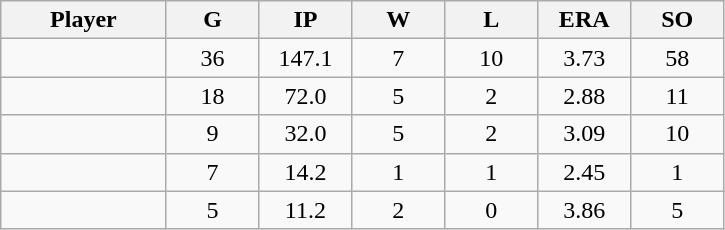<table class="wikitable sortable">
<tr>
<th bgcolor="#DDDDFF" width="16%">Player</th>
<th bgcolor="#DDDDFF" width="9%">G</th>
<th bgcolor="#DDDDFF" width="9%">IP</th>
<th bgcolor="#DDDDFF" width="9%">W</th>
<th bgcolor="#DDDDFF" width="9%">L</th>
<th bgcolor="#DDDDFF" width="9%">ERA</th>
<th bgcolor="#DDDDFF" width="9%">SO</th>
</tr>
<tr align="center">
<td></td>
<td>36</td>
<td>147.1</td>
<td>7</td>
<td>10</td>
<td>3.73</td>
<td>58</td>
</tr>
<tr align="center">
<td></td>
<td>18</td>
<td>72.0</td>
<td>5</td>
<td>2</td>
<td>2.88</td>
<td>11</td>
</tr>
<tr align="center">
<td></td>
<td>9</td>
<td>32.0</td>
<td>5</td>
<td>2</td>
<td>3.09</td>
<td>10</td>
</tr>
<tr align="center">
<td></td>
<td>7</td>
<td>14.2</td>
<td>1</td>
<td>1</td>
<td>2.45</td>
<td>1</td>
</tr>
<tr align="center">
<td></td>
<td>5</td>
<td>11.2</td>
<td>2</td>
<td>0</td>
<td>3.86</td>
<td>5</td>
</tr>
</table>
